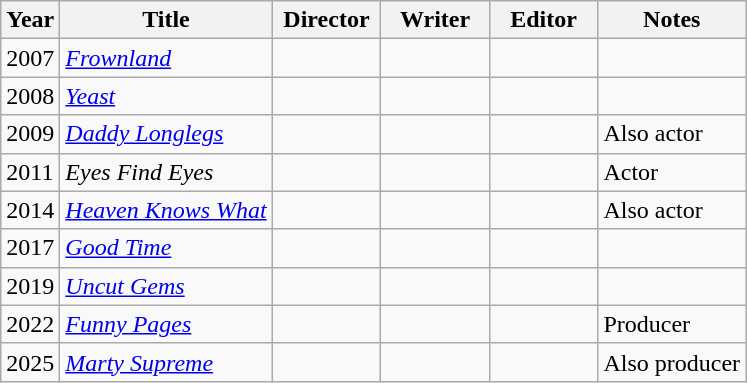<table class="wikitable">
<tr>
<th>Year</th>
<th>Title</th>
<th width="65">Director</th>
<th width="65">Writer</th>
<th width="65">Editor</th>
<th>Notes</th>
</tr>
<tr>
<td>2007</td>
<td><em><a href='#'>Frownland</a></em></td>
<td></td>
<td></td>
<td></td>
<td></td>
</tr>
<tr>
<td>2008</td>
<td><em><a href='#'>Yeast</a></em></td>
<td></td>
<td></td>
<td></td>
<td></td>
</tr>
<tr>
<td>2009</td>
<td><em><a href='#'>Daddy Longlegs</a></em></td>
<td></td>
<td></td>
<td></td>
<td>Also actor</td>
</tr>
<tr>
<td>2011</td>
<td><em>Eyes Find Eyes</em></td>
<td></td>
<td></td>
<td></td>
<td>Actor</td>
</tr>
<tr>
<td>2014</td>
<td><em><a href='#'>Heaven Knows What</a></em></td>
<td></td>
<td></td>
<td></td>
<td>Also actor</td>
</tr>
<tr>
<td>2017</td>
<td><em><a href='#'>Good Time</a></em></td>
<td></td>
<td></td>
<td></td>
<td></td>
</tr>
<tr>
<td>2019</td>
<td><em><a href='#'>Uncut Gems</a></em></td>
<td></td>
<td></td>
<td></td>
<td></td>
</tr>
<tr>
<td>2022</td>
<td><em><a href='#'>Funny Pages</a></em></td>
<td></td>
<td></td>
<td></td>
<td>Producer</td>
</tr>
<tr>
<td>2025</td>
<td><em><a href='#'>Marty Supreme</a></em></td>
<td></td>
<td></td>
<td></td>
<td>Also producer</td>
</tr>
</table>
